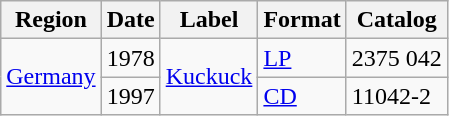<table class="wikitable">
<tr>
<th>Region</th>
<th>Date</th>
<th>Label</th>
<th>Format</th>
<th>Catalog</th>
</tr>
<tr>
<td rowspan="2"><a href='#'>Germany</a></td>
<td>1978</td>
<td rowspan="2"><a href='#'>Kuckuck</a></td>
<td><a href='#'>LP</a></td>
<td>2375 042</td>
</tr>
<tr>
<td>1997</td>
<td><a href='#'>CD</a></td>
<td>11042-2</td>
</tr>
</table>
